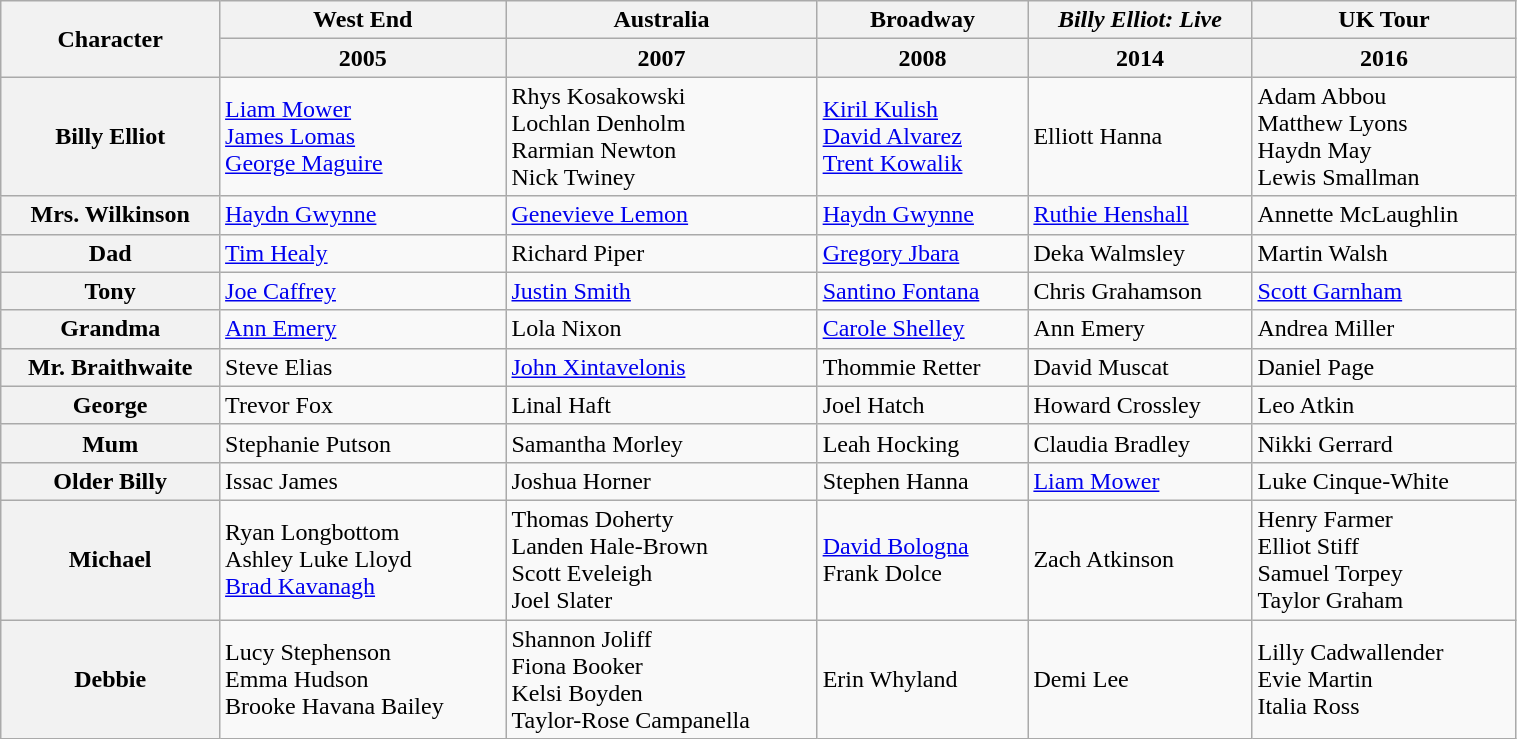<table class="wikitable" width="80%">
<tr>
<th rowspan="2">Character</th>
<th>West End</th>
<th>Australia</th>
<th>Broadway</th>
<th><em>Billy Elliot: Live</em></th>
<th>UK Tour</th>
</tr>
<tr>
<th>2005</th>
<th>2007</th>
<th>2008</th>
<th>2014</th>
<th>2016</th>
</tr>
<tr>
<th>Billy Elliot</th>
<td><a href='#'>Liam Mower</a> <br><a href='#'>James Lomas</a> <br><a href='#'>George Maguire</a></td>
<td>Rhys Kosakowski <br> Lochlan Denholm <br> Rarmian Newton <br> Nick Twiney</td>
<td><a href='#'>Kiril Kulish</a> <br><a href='#'>David Alvarez</a> <br><a href='#'>Trent Kowalik</a></td>
<td>Elliott Hanna</td>
<td>Adam Abbou <br> Matthew Lyons <br> Haydn May <br> Lewis Smallman</td>
</tr>
<tr>
<th>Mrs. Wilkinson</th>
<td><a href='#'>Haydn Gwynne</a></td>
<td><a href='#'>Genevieve Lemon</a></td>
<td><a href='#'>Haydn Gwynne</a></td>
<td><a href='#'>Ruthie Henshall</a></td>
<td>Annette McLaughlin</td>
</tr>
<tr>
<th>Dad</th>
<td><a href='#'>Tim Healy</a></td>
<td>Richard Piper</td>
<td><a href='#'>Gregory Jbara</a></td>
<td>Deka Walmsley</td>
<td>Martin Walsh</td>
</tr>
<tr>
<th>Tony</th>
<td><a href='#'>Joe Caffrey</a></td>
<td><a href='#'>Justin Smith</a></td>
<td><a href='#'>Santino Fontana</a></td>
<td>Chris Grahamson</td>
<td><a href='#'>Scott Garnham</a></td>
</tr>
<tr>
<th>Grandma</th>
<td><a href='#'>Ann Emery</a></td>
<td>Lola Nixon</td>
<td><a href='#'>Carole Shelley</a></td>
<td>Ann Emery</td>
<td>Andrea Miller</td>
</tr>
<tr>
<th>Mr. Braithwaite</th>
<td>Steve Elias</td>
<td><a href='#'>John Xintavelonis</a></td>
<td>Thommie Retter</td>
<td>David Muscat</td>
<td>Daniel Page</td>
</tr>
<tr>
<th>George</th>
<td>Trevor Fox</td>
<td>Linal Haft</td>
<td>Joel Hatch</td>
<td>Howard Crossley</td>
<td>Leo Atkin</td>
</tr>
<tr>
<th>Mum</th>
<td>Stephanie Putson</td>
<td>Samantha Morley</td>
<td>Leah Hocking</td>
<td>Claudia Bradley</td>
<td>Nikki Gerrard</td>
</tr>
<tr>
<th>Older Billy</th>
<td>Issac James</td>
<td>Joshua Horner</td>
<td>Stephen Hanna</td>
<td><a href='#'>Liam Mower</a></td>
<td>Luke Cinque-White</td>
</tr>
<tr>
<th>Michael</th>
<td>Ryan Longbottom <br> Ashley Luke Lloyd <br> <a href='#'>Brad Kavanagh</a></td>
<td>Thomas Doherty <br> Landen Hale-Brown <br> Scott Eveleigh <br> Joel Slater</td>
<td><a href='#'>David Bologna</a> <br> Frank Dolce</td>
<td>Zach Atkinson</td>
<td>Henry Farmer <br> Elliot Stiff <br> Samuel Torpey <br> Taylor Graham</td>
</tr>
<tr>
<th>Debbie</th>
<td>Lucy Stephenson <br>Emma Hudson <br>Brooke Havana Bailey</td>
<td>Shannon Joliff <br>Fiona Booker <br>Kelsi Boyden <br>Taylor-Rose Campanella</td>
<td>Erin Whyland</td>
<td>Demi Lee</td>
<td>Lilly Cadwallender <br>Evie Martin <br>Italia Ross</td>
</tr>
</table>
